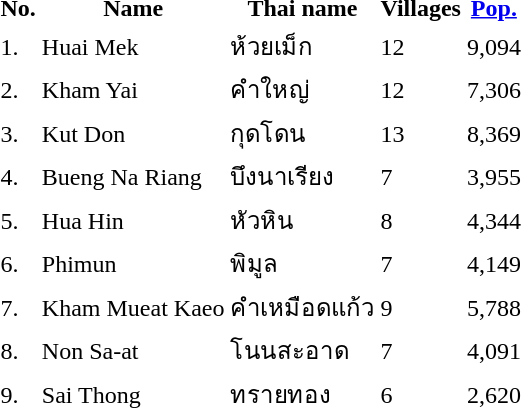<table>
<tr>
<th>No.</th>
<th>Name</th>
<th>Thai name</th>
<th>Villages</th>
<th><a href='#'>Pop.</a></th>
</tr>
<tr>
<td>1.</td>
<td>Huai Mek</td>
<td>ห้วยเม็ก</td>
<td>12</td>
<td>9,094</td>
<td></td>
</tr>
<tr>
<td>2.</td>
<td>Kham Yai</td>
<td>คำใหญ่</td>
<td>12</td>
<td>7,306</td>
<td></td>
</tr>
<tr>
<td>3.</td>
<td>Kut Don</td>
<td>กุดโดน</td>
<td>13</td>
<td>8,369</td>
<td></td>
</tr>
<tr>
<td>4.</td>
<td>Bueng Na Riang</td>
<td>บึงนาเรียง</td>
<td>7</td>
<td>3,955</td>
<td></td>
</tr>
<tr>
<td>5.</td>
<td>Hua Hin</td>
<td>หัวหิน</td>
<td>8</td>
<td>4,344</td>
<td></td>
</tr>
<tr>
<td>6.</td>
<td>Phimun</td>
<td>พิมูล</td>
<td>7</td>
<td>4,149</td>
<td></td>
</tr>
<tr>
<td>7.</td>
<td>Kham Mueat Kaeo</td>
<td>คำเหมือดแก้ว</td>
<td>9</td>
<td>5,788</td>
<td></td>
</tr>
<tr>
<td>8.</td>
<td>Non Sa-at</td>
<td>โนนสะอาด</td>
<td>7</td>
<td>4,091</td>
<td></td>
</tr>
<tr>
<td>9.</td>
<td>Sai Thong</td>
<td>ทรายทอง</td>
<td>6</td>
<td>2,620</td>
<td></td>
</tr>
</table>
